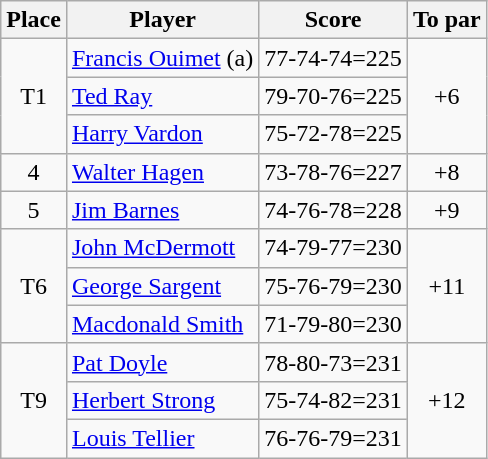<table class="wikitable">
<tr>
<th>Place</th>
<th>Player</th>
<th>Score</th>
<th>To par</th>
</tr>
<tr>
<td rowspan=3 align=center>T1</td>
<td> <a href='#'>Francis Ouimet</a> (a)</td>
<td>77-74-74=225</td>
<td align=center rowspan=3>+6</td>
</tr>
<tr>
<td> <a href='#'>Ted Ray</a></td>
<td>79-70-76=225</td>
</tr>
<tr>
<td> <a href='#'>Harry Vardon</a></td>
<td>75-72-78=225</td>
</tr>
<tr>
<td align=center>4</td>
<td> <a href='#'>Walter Hagen</a></td>
<td>73-78-76=227</td>
<td align=center>+8</td>
</tr>
<tr>
<td align=center>5</td>
<td> <a href='#'>Jim Barnes</a></td>
<td>74-76-78=228</td>
<td align=center>+9</td>
</tr>
<tr>
<td rowspan=3 align=center>T6</td>
<td> <a href='#'>John McDermott</a></td>
<td>74-79-77=230</td>
<td rowspan=3 align=center>+11</td>
</tr>
<tr>
<td> <a href='#'>George Sargent</a></td>
<td>75-76-79=230</td>
</tr>
<tr>
<td> <a href='#'>Macdonald Smith</a></td>
<td>71-79-80=230</td>
</tr>
<tr>
<td rowspan=3 align=center>T9</td>
<td> <a href='#'>Pat Doyle</a></td>
<td>78-80-73=231</td>
<td rowspan=3 align=center>+12</td>
</tr>
<tr>
<td> <a href='#'>Herbert Strong</a></td>
<td>75-74-82=231</td>
</tr>
<tr>
<td> <a href='#'>Louis Tellier</a></td>
<td>76-76-79=231</td>
</tr>
</table>
